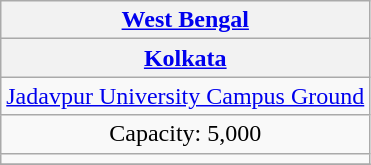<table class="wikitable" style="text-align:center">
<tr>
<th colspan="3"><a href='#'>West Bengal</a></th>
</tr>
<tr>
<th><a href='#'>Kolkata</a></th>
</tr>
<tr>
<td><a href='#'>Jadavpur University Campus Ground</a></td>
</tr>
<tr>
<td>Capacity: 5,000</td>
</tr>
<tr>
<td></td>
</tr>
<tr>
</tr>
</table>
